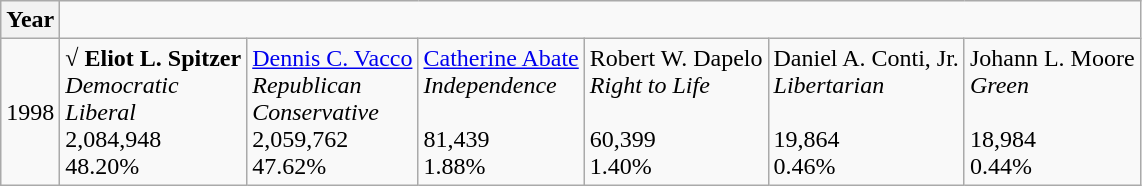<table class=wikitable>
<tr>
<th>Year</th>
</tr>
<tr>
<td>1998</td>
<td><strong>√ Eliot L. Spitzer</strong><br><em>Democratic<br>Liberal</em><br>2,084,948<br>48.20%<br></td>
<td><a href='#'>Dennis C. Vacco</a><br><em>Republican<br>Conservative<br></em>2,059,762<br>47.62%<br></td>
<td><a href='#'>Catherine Abate</a><br><em>Independence<br><br></em>81,439<br>1.88%<br></td>
<td>Robert W. Dapelo<br><em>Right to Life<br><br></em>60,399<br>1.40%<br></td>
<td>Daniel A. Conti, Jr.<br><em>Libertarian<br><br></em>19,864<br>0.46%<br></td>
<td>Johann L. Moore<br><em>Green</em><br> <br>18,984<br>0.44%</td>
</tr>
</table>
